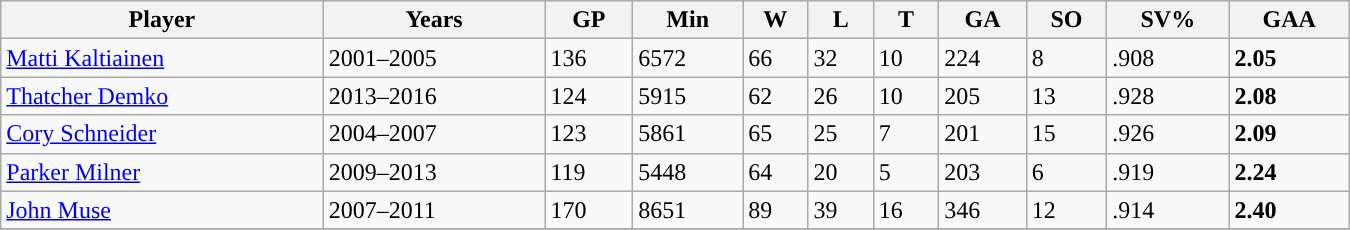<table class="wikitable sortable" width ="900">
<tr>
<th>Player</th>
<th>Years</th>
<th>GP</th>
<th>Min</th>
<th>W</th>
<th>L</th>
<th>T</th>
<th>GA</th>
<th>SO</th>
<th>SV%</th>
<th>GAA</th>
</tr>
<tr>
<td><a href='#'>Matti Kaltiainen</a></td>
<td>2001–2005</td>
<td>136</td>
<td>6572</td>
<td>66</td>
<td>32</td>
<td>10</td>
<td>224</td>
<td>8</td>
<td>.908</td>
<td><strong>2.05</strong></td>
</tr>
<tr>
<td><a href='#'>Thatcher Demko</a></td>
<td>2013–2016</td>
<td>124</td>
<td>5915</td>
<td>62</td>
<td>26</td>
<td>10</td>
<td>205</td>
<td>13</td>
<td>.928</td>
<td><strong>2.08</strong></td>
</tr>
<tr>
<td><a href='#'>Cory Schneider</a></td>
<td>2004–2007</td>
<td>123</td>
<td>5861</td>
<td>65</td>
<td>25</td>
<td>7</td>
<td>201</td>
<td>15</td>
<td>.926</td>
<td><strong>2.09</strong></td>
</tr>
<tr>
<td><a href='#'>Parker Milner</a></td>
<td>2009–2013</td>
<td>119</td>
<td>5448</td>
<td>64</td>
<td>20</td>
<td>5</td>
<td>203</td>
<td>6</td>
<td>.919</td>
<td><strong>2.24</strong></td>
</tr>
<tr>
<td><a href='#'>John Muse</a></td>
<td>2007–2011</td>
<td>170</td>
<td>8651</td>
<td>89</td>
<td>39</td>
<td>16</td>
<td>346</td>
<td>12</td>
<td>.914</td>
<td><strong>2.40</strong></td>
</tr>
<tr>
</tr>
</table>
